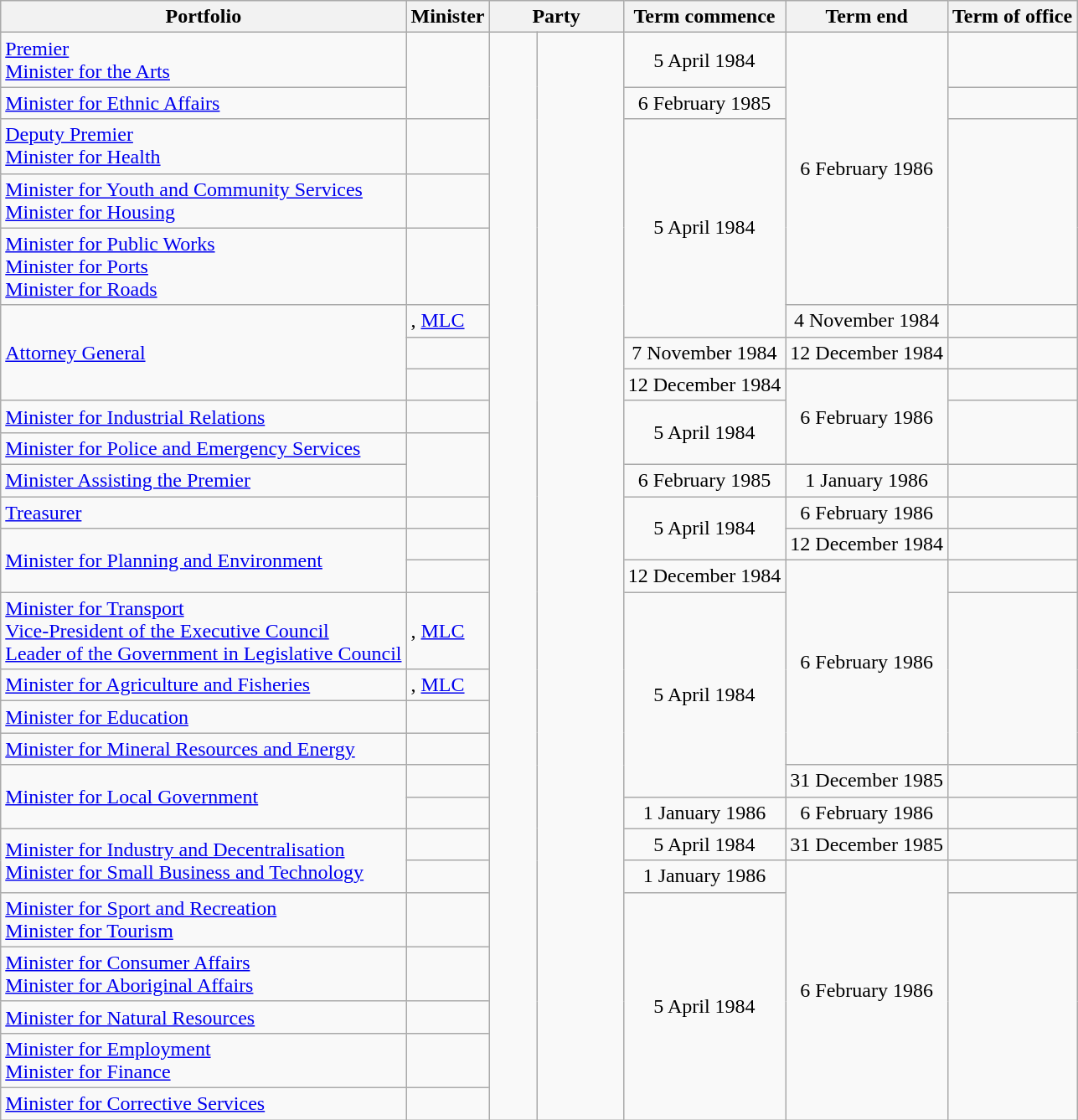<table class="wikitable sortable">
<tr>
<th>Portfolio</th>
<th>Minister</th>
<th colspan=2>Party</th>
<th>Term commence</th>
<th>Term end</th>
<th>Term of office</th>
</tr>
<tr>
<td><a href='#'>Premier</a><br><a href='#'>Minister for the Arts</a></td>
<td rowspan=2></td>
<td rowspan=27 > </td>
<td rowspan=27 width=8%></td>
<td align=center>5 April 1984</td>
<td rowspan="5" align="center">6 February 1986</td>
<td align=right></td>
</tr>
<tr>
<td><a href='#'>Minister for Ethnic Affairs</a></td>
<td align=center>6 February 1985</td>
<td align=right></td>
</tr>
<tr>
<td><a href='#'>Deputy Premier</a><br><a href='#'>Minister for Health</a></td>
<td></td>
<td rowspan=4 align=center>5 April 1984</td>
<td rowspan=3 align=right></td>
</tr>
<tr>
<td><a href='#'>Minister for Youth and Community Services</a><br><a href='#'>Minister for Housing</a></td>
<td></td>
</tr>
<tr>
<td><a href='#'>Minister for Public Works</a><br><a href='#'>Minister for Ports</a><br><a href='#'>Minister for Roads</a></td>
<td></td>
</tr>
<tr>
<td rowspan=3><a href='#'>Attorney General</a></td>
<td>, <a href='#'>MLC</a></td>
<td align=center>4 November 1984</td>
<td align=right></td>
</tr>
<tr>
<td></td>
<td align=center>7 November 1984</td>
<td align=center>12 December 1984</td>
<td align=right></td>
</tr>
<tr>
<td></td>
<td align=center>12 December 1984</td>
<td rowspan=3 align=center>6 February 1986</td>
<td align=right></td>
</tr>
<tr>
<td><a href='#'>Minister for Industrial Relations</a></td>
<td></td>
<td rowspan=2 align=center>5 April 1984</td>
<td rowspan=2 align=right></td>
</tr>
<tr>
<td><a href='#'>Minister for Police and Emergency Services</a></td>
<td rowspan=2></td>
</tr>
<tr>
<td><a href='#'>Minister Assisting the Premier</a></td>
<td align=center>6 February 1985</td>
<td align=center>1 January 1986</td>
<td align=right></td>
</tr>
<tr>
<td><a href='#'>Treasurer</a></td>
<td></td>
<td rowspan=2 align=center>5 April 1984</td>
<td align=center>6 February 1986</td>
<td align=right></td>
</tr>
<tr>
<td rowspan=2><a href='#'>Minister for Planning and Environment</a></td>
<td></td>
<td align=center>12 December 1984</td>
<td align=right></td>
</tr>
<tr>
<td></td>
<td align=center>12 December 1984</td>
<td rowspan=5 align=center>6 February 1986</td>
<td align=right></td>
</tr>
<tr>
<td><a href='#'>Minister for Transport</a><br><a href='#'>Vice-President of the Executive Council</a><br><a href='#'>Leader of the Government in Legislative Council</a></td>
<td>, <a href='#'>MLC</a></td>
<td rowspan=5 align=center>5 April 1984</td>
<td rowspan=4 align=right></td>
</tr>
<tr>
<td><a href='#'>Minister for Agriculture and Fisheries</a></td>
<td>, <a href='#'>MLC</a></td>
</tr>
<tr>
<td><a href='#'>Minister for Education</a></td>
<td></td>
</tr>
<tr>
<td><a href='#'>Minister for Mineral Resources and Energy</a></td>
<td></td>
</tr>
<tr>
<td rowspan=2><a href='#'>Minister for Local Government</a></td>
<td></td>
<td align=center>31 December 1985</td>
<td align=right></td>
</tr>
<tr>
<td></td>
<td align=center>1 January 1986</td>
<td align=center>6 February 1986</td>
<td align=right></td>
</tr>
<tr>
<td rowspan=2><a href='#'>Minister for Industry and Decentralisation</a><br><a href='#'>Minister for Small Business and Technology</a></td>
<td></td>
<td align=center>5 April 1984</td>
<td align=center>31 December 1985</td>
<td align=right></td>
</tr>
<tr>
<td></td>
<td align=center>1 January 1986</td>
<td rowspan="6" align="center">6 February 1986</td>
<td align=right></td>
</tr>
<tr>
<td><a href='#'>Minister for Sport and Recreation</a><br><a href='#'>Minister for Tourism</a></td>
<td></td>
<td rowspan=5 align=center>5 April 1984</td>
<td rowspan=5 align=right></td>
</tr>
<tr>
<td><a href='#'>Minister for Consumer Affairs</a><br><a href='#'>Minister for Aboriginal Affairs</a></td>
<td></td>
</tr>
<tr>
<td><a href='#'>Minister for Natural Resources</a></td>
<td></td>
</tr>
<tr>
<td><a href='#'>Minister for Employment</a><br><a href='#'>Minister for Finance</a></td>
<td></td>
</tr>
<tr>
<td><a href='#'>Minister for Corrective Services</a></td>
<td></td>
</tr>
</table>
